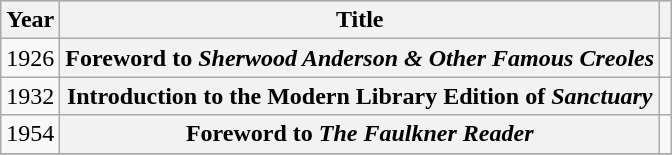<table class="wikitable plainrowheaders sortable">
<tr style="background:#ccc; text-align:center;">
<th scope="col" class="unsortable">Year</th>
<th scope="col" class="unsortable">Title</th>
<th scope="col" class="unsortable"></th>
</tr>
<tr>
<td>1926</td>
<th scope=row>Foreword to <em>Sherwood Anderson & Other Famous Creoles</em></th>
<td style="text-align:center;"></td>
</tr>
<tr>
<td>1932</td>
<th scope=row>Introduction to the Modern Library Edition of <em>Sanctuary</em></th>
<td style="text-align:center;"></td>
</tr>
<tr>
<td>1954</td>
<th scope=row>Foreword to <em>The Faulkner Reader</em></th>
<td style="text-align:center;"></td>
</tr>
<tr>
</tr>
</table>
